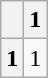<table class=wikitable style="text-align: center;">
<tr>
<th></th>
<th>1</th>
</tr>
<tr>
<th>1</th>
<td>1</td>
</tr>
</table>
